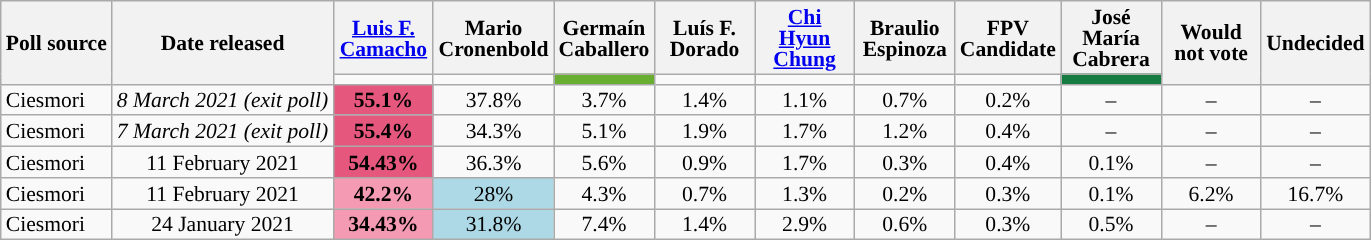<table class="wikitable" style="text-align:center;font-size:90%;line-height:14px;">
<tr>
<th rowspan="2">Poll source</th>
<th rowspan="2">Date released</th>
<th style="width:60px"><a href='#'>Luis F.<br>Camacho</a></th>
<th style="width:60px">Mario Cronenbold</th>
<th style="width:60px">Germaín Caballero</th>
<th style="width:60px">Luís F. Dorado</th>
<th style="width:60px"><a href='#'>Chi Hyun<br>Chung</a></th>
<th style="width:60px">Braulio Espinoza</th>
<th style="width:60px">FPV Candidate</th>
<th style="width:60px">José María Cabrera</th>
<th rowspan="2" style="width:60px">Would not vote</th>
<th rowspan="2" style="width:60px">Undecided</th>
</tr>
<tr>
<td style="background:"></td>
<td style="background:"></td>
<td style="background:#68AE31"></td>
<td style="background:"></td>
<td style="background:"></td>
<td style="background:"></td>
<td style="background:"></td>
<td style="background:#147C41"></td>
</tr>
<tr>
<td style="text-align:left;">Ciesmori</td>
<td><em>8 March 2021 (exit poll)</em></td>
<td style="background:#E5577D"><strong>55.1%</strong></td>
<td>37.8%</td>
<td>3.7%</td>
<td>1.4%</td>
<td>1.1%</td>
<td>0.7%</td>
<td>0.2%</td>
<td>–</td>
<td>–</td>
<td>–</td>
</tr>
<tr>
<td style="text-align:left;">Ciesmori</td>
<td><em>7 March 2021 (exit poll)</em></td>
<td style="background:#E5577D"><strong>55.4%</strong></td>
<td>34.3%</td>
<td>5.1%</td>
<td>1.9%</td>
<td>1.7%</td>
<td>1.2%</td>
<td>0.4%</td>
<td>–</td>
<td>–</td>
<td>–</td>
</tr>
<tr>
<td style="text-align:left;">Ciesmori</td>
<td>11 February 2021</td>
<td style="background:#E5577D"><strong>54.43%</strong></td>
<td>36.3%</td>
<td>5.6%</td>
<td>0.9%</td>
<td>1.7%</td>
<td>0.3%</td>
<td>0.4%</td>
<td>0.1%</td>
<td>–</td>
<td>–</td>
</tr>
<tr>
<td style="text-align:left;">Ciesmori</td>
<td>11 February 2021</td>
<td style="background:#f49ab2"><strong>42.2%</strong></td>
<td style="background:lightblue">28%</td>
<td>4.3%</td>
<td>0.7%</td>
<td>1.3%</td>
<td>0.2%</td>
<td>0.3%</td>
<td>0.1%</td>
<td>6.2%</td>
<td>16.7%</td>
</tr>
<tr>
<td style="text-align:left;">Ciesmori</td>
<td>24 January 2021</td>
<td style="background:#f49ab2"><strong>34.43%</strong></td>
<td style="background:lightblue">31.8%</td>
<td>7.4%</td>
<td>1.4%</td>
<td>2.9%</td>
<td>0.6%</td>
<td>0.3%</td>
<td>0.5%</td>
<td>–</td>
<td>–</td>
</tr>
</table>
